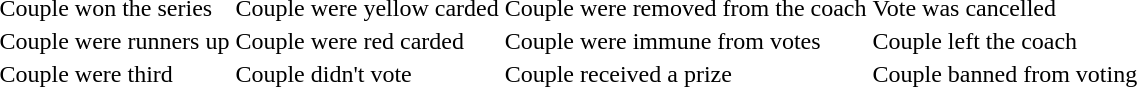<table>
<tr>
<td> Couple won the series</td>
<td> Couple were yellow carded</td>
<td> Couple were removed from the coach</td>
<td> Vote was cancelled</td>
</tr>
<tr>
<td> Couple were runners up</td>
<td> Couple were red carded</td>
<td> Couple were immune from votes</td>
<td> Couple left the coach</td>
</tr>
<tr>
<td> Couple were third</td>
<td> Couple didn't vote</td>
<td> Couple received a prize</td>
<td> Couple banned from voting</td>
</tr>
</table>
